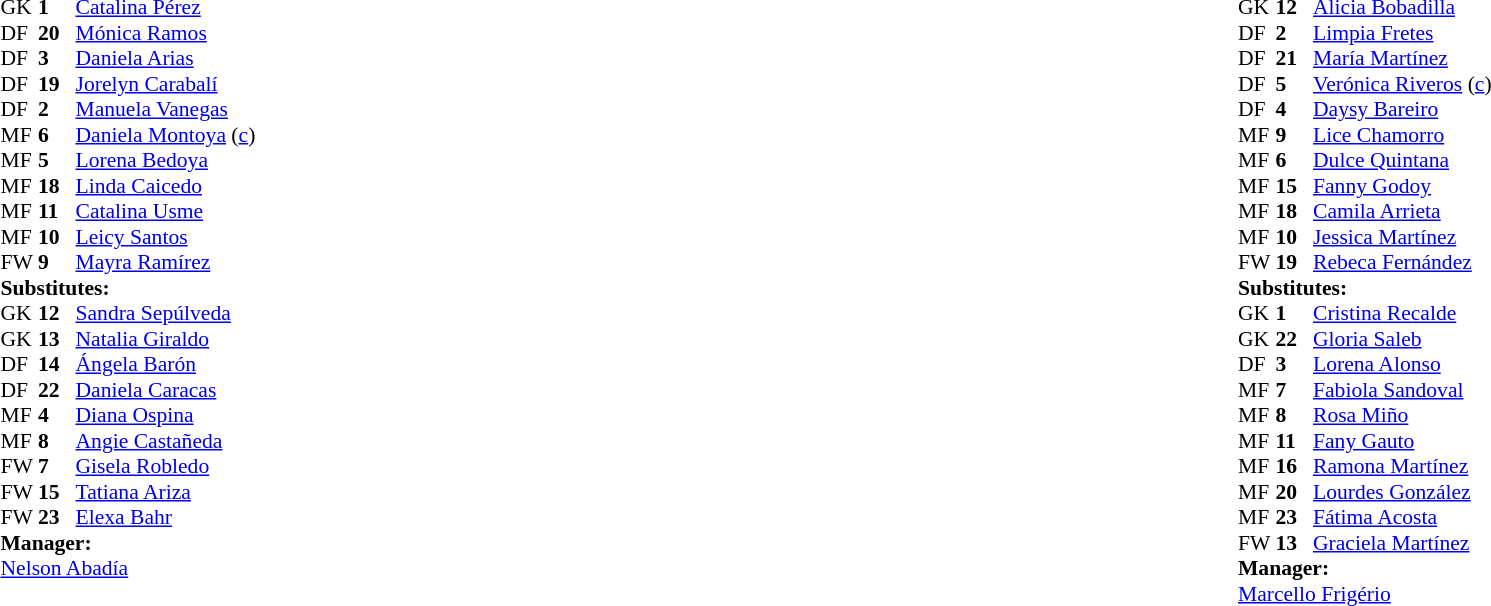<table width="100%">
<tr>
<td style="vertical-align:top; width:40%"><br><table style="font-size: 90%" cellspacing="0" cellpadding="0">
<tr>
<th width=25></th>
<th width=25></th>
</tr>
<tr>
<td>GK</td>
<td><strong>1</strong></td>
<td><a href='#'>Catalina Pérez</a></td>
<td></td>
</tr>
<tr>
<td>DF</td>
<td><strong>20</strong></td>
<td><a href='#'>Mónica Ramos</a></td>
</tr>
<tr>
<td>DF</td>
<td><strong>3</strong></td>
<td><a href='#'>Daniela Arias</a></td>
</tr>
<tr>
<td>DF</td>
<td><strong>19</strong></td>
<td><a href='#'>Jorelyn Carabalí</a></td>
</tr>
<tr>
<td>DF</td>
<td><strong>2</strong></td>
<td><a href='#'>Manuela Vanegas</a></td>
</tr>
<tr>
<td>MF</td>
<td><strong>6</strong></td>
<td><a href='#'>Daniela Montoya</a> (<a href='#'>c</a>)</td>
<td></td>
<td></td>
</tr>
<tr>
<td>MF</td>
<td><strong>5</strong></td>
<td><a href='#'>Lorena Bedoya</a></td>
<td></td>
</tr>
<tr>
<td>MF</td>
<td><strong>18</strong></td>
<td><a href='#'>Linda Caicedo</a></td>
<td></td>
<td></td>
</tr>
<tr>
<td>MF</td>
<td><strong>11</strong></td>
<td><a href='#'>Catalina Usme</a></td>
<td></td>
<td></td>
</tr>
<tr>
<td>MF</td>
<td><strong>10</strong></td>
<td><a href='#'>Leicy Santos</a></td>
</tr>
<tr>
<td>FW</td>
<td><strong>9</strong></td>
<td><a href='#'>Mayra Ramírez</a></td>
<td></td>
<td></td>
</tr>
<tr>
<td colspan=3><strong>Substitutes:</strong></td>
</tr>
<tr>
<td>GK</td>
<td><strong>12</strong></td>
<td><a href='#'>Sandra Sepúlveda</a></td>
</tr>
<tr>
<td>GK</td>
<td><strong>13</strong></td>
<td><a href='#'>Natalia Giraldo</a></td>
</tr>
<tr>
<td>DF</td>
<td><strong>14</strong></td>
<td><a href='#'>Ángela Barón</a></td>
</tr>
<tr>
<td>DF</td>
<td><strong>22</strong></td>
<td><a href='#'>Daniela Caracas</a></td>
</tr>
<tr>
<td>MF</td>
<td><strong>4</strong></td>
<td><a href='#'>Diana Ospina</a></td>
<td></td>
<td></td>
</tr>
<tr>
<td>MF</td>
<td><strong>8</strong></td>
<td><a href='#'>Angie Castañeda</a></td>
</tr>
<tr>
<td>FW</td>
<td><strong>7</strong></td>
<td><a href='#'>Gisela Robledo</a></td>
<td></td>
<td></td>
</tr>
<tr>
<td>FW</td>
<td><strong>15</strong></td>
<td><a href='#'>Tatiana Ariza</a></td>
<td></td>
<td></td>
</tr>
<tr>
<td>FW</td>
<td><strong>23</strong></td>
<td><a href='#'>Elexa Bahr</a></td>
<td></td>
<td></td>
</tr>
<tr>
<td></td>
</tr>
<tr>
<td colspan=3><strong>Manager:</strong></td>
</tr>
<tr>
<td colspan="4"><a href='#'>Nelson Abadía</a></td>
</tr>
</table>
</td>
<td style="vertical-align:top; width:50%"><br><table cellspacing="0" cellpadding="0" style="font-size:90%; margin:auto">
<tr>
<th width=25></th>
<th width=25></th>
</tr>
<tr>
<td>GK</td>
<td><strong>12</strong></td>
<td><a href='#'>Alicia Bobadilla</a></td>
</tr>
<tr>
<td>DF</td>
<td><strong>2</strong></td>
<td><a href='#'>Limpia Fretes</a></td>
</tr>
<tr>
<td>DF</td>
<td><strong>21</strong></td>
<td><a href='#'>María Martínez</a></td>
<td></td>
<td></td>
</tr>
<tr>
<td>DF</td>
<td><strong>5</strong></td>
<td><a href='#'>Verónica Riveros</a> (<a href='#'>c</a>)</td>
</tr>
<tr>
<td>DF</td>
<td><strong>4</strong></td>
<td><a href='#'>Daysy Bareiro</a></td>
</tr>
<tr>
<td>MF</td>
<td><strong>9</strong></td>
<td><a href='#'>Lice Chamorro</a></td>
<td></td>
<td></td>
</tr>
<tr>
<td>MF</td>
<td><strong>6</strong></td>
<td><a href='#'>Dulce Quintana</a></td>
</tr>
<tr>
<td>MF</td>
<td><strong>15</strong></td>
<td><a href='#'>Fanny Godoy</a></td>
</tr>
<tr>
<td>MF</td>
<td><strong>18</strong></td>
<td><a href='#'>Camila Arrieta</a></td>
<td></td>
<td></td>
</tr>
<tr>
<td>MF</td>
<td><strong>10</strong></td>
<td><a href='#'>Jessica Martínez</a></td>
<td></td>
</tr>
<tr>
<td>FW</td>
<td><strong>19</strong></td>
<td><a href='#'>Rebeca Fernández</a></td>
<td></td>
<td></td>
</tr>
<tr>
<td colspan=3><strong>Substitutes:</strong></td>
</tr>
<tr>
<td>GK</td>
<td><strong>1</strong></td>
<td><a href='#'>Cristina Recalde</a></td>
</tr>
<tr>
<td>GK</td>
<td><strong>22</strong></td>
<td><a href='#'>Gloria Saleb</a></td>
</tr>
<tr>
<td>DF</td>
<td><strong>3</strong></td>
<td><a href='#'>Lorena Alonso</a></td>
</tr>
<tr>
<td>MF</td>
<td><strong>7</strong></td>
<td><a href='#'>Fabiola Sandoval</a></td>
<td></td>
<td></td>
</tr>
<tr>
<td>MF</td>
<td><strong>8</strong></td>
<td><a href='#'>Rosa Miño</a></td>
</tr>
<tr>
<td>MF</td>
<td><strong>11</strong></td>
<td><a href='#'>Fany Gauto</a></td>
<td></td>
<td></td>
</tr>
<tr>
<td>MF</td>
<td><strong>16</strong></td>
<td><a href='#'>Ramona Martínez</a></td>
<td></td>
<td></td>
</tr>
<tr>
<td>MF</td>
<td><strong>20</strong></td>
<td><a href='#'>Lourdes González</a></td>
<td></td>
<td></td>
</tr>
<tr>
<td>MF</td>
<td><strong>23</strong></td>
<td><a href='#'>Fátima Acosta</a></td>
</tr>
<tr>
<td>FW</td>
<td><strong>13</strong></td>
<td><a href='#'>Graciela Martínez</a></td>
</tr>
<tr>
<td colspan=3><strong>Manager:</strong></td>
</tr>
<tr>
<td colspan="4"> <a href='#'>Marcello Frigério</a></td>
</tr>
</table>
</td>
</tr>
</table>
